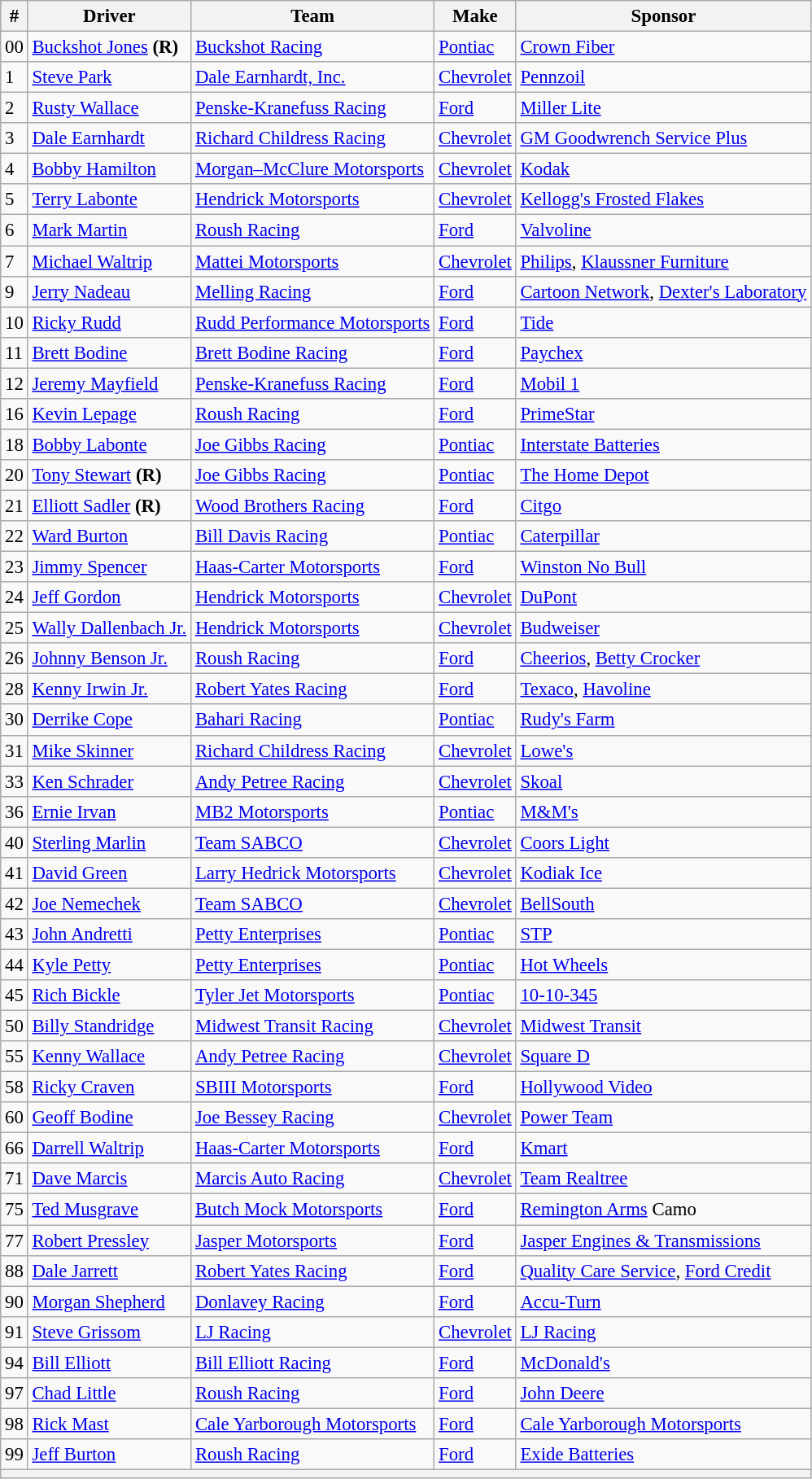<table class="wikitable" style="font-size:95%">
<tr>
<th>#</th>
<th>Driver</th>
<th>Team</th>
<th>Make</th>
<th>Sponsor</th>
</tr>
<tr>
<td>00</td>
<td><a href='#'>Buckshot Jones</a> <strong>(R)</strong></td>
<td><a href='#'>Buckshot Racing</a></td>
<td><a href='#'>Pontiac</a></td>
<td><a href='#'>Crown Fiber</a></td>
</tr>
<tr>
<td>1</td>
<td><a href='#'>Steve Park</a></td>
<td><a href='#'>Dale Earnhardt, Inc.</a></td>
<td><a href='#'>Chevrolet</a></td>
<td><a href='#'>Pennzoil</a></td>
</tr>
<tr>
<td>2</td>
<td><a href='#'>Rusty Wallace</a></td>
<td><a href='#'>Penske-Kranefuss Racing</a></td>
<td><a href='#'>Ford</a></td>
<td><a href='#'>Miller Lite</a></td>
</tr>
<tr>
<td>3</td>
<td><a href='#'>Dale Earnhardt</a></td>
<td><a href='#'>Richard Childress Racing</a></td>
<td><a href='#'>Chevrolet</a></td>
<td><a href='#'>GM Goodwrench Service Plus</a></td>
</tr>
<tr>
<td>4</td>
<td><a href='#'>Bobby Hamilton</a></td>
<td><a href='#'>Morgan–McClure Motorsports</a></td>
<td><a href='#'>Chevrolet</a></td>
<td><a href='#'>Kodak</a></td>
</tr>
<tr>
<td>5</td>
<td><a href='#'>Terry Labonte</a></td>
<td><a href='#'>Hendrick Motorsports</a></td>
<td><a href='#'>Chevrolet</a></td>
<td><a href='#'>Kellogg's Frosted Flakes</a></td>
</tr>
<tr>
<td>6</td>
<td><a href='#'>Mark Martin</a></td>
<td><a href='#'>Roush Racing</a></td>
<td><a href='#'>Ford</a></td>
<td><a href='#'>Valvoline</a></td>
</tr>
<tr>
<td>7</td>
<td><a href='#'>Michael Waltrip</a></td>
<td><a href='#'>Mattei Motorsports</a></td>
<td><a href='#'>Chevrolet</a></td>
<td><a href='#'>Philips</a>, <a href='#'>Klaussner Furniture</a></td>
</tr>
<tr>
<td>9</td>
<td><a href='#'>Jerry Nadeau</a></td>
<td><a href='#'>Melling Racing</a></td>
<td><a href='#'>Ford</a></td>
<td><a href='#'>Cartoon Network</a>, <a href='#'>Dexter's Laboratory</a></td>
</tr>
<tr>
<td>10</td>
<td><a href='#'>Ricky Rudd</a></td>
<td><a href='#'>Rudd Performance Motorsports</a></td>
<td><a href='#'>Ford</a></td>
<td><a href='#'>Tide</a></td>
</tr>
<tr>
<td>11</td>
<td><a href='#'>Brett Bodine</a></td>
<td><a href='#'>Brett Bodine Racing</a></td>
<td><a href='#'>Ford</a></td>
<td><a href='#'>Paychex</a></td>
</tr>
<tr>
<td>12</td>
<td><a href='#'>Jeremy Mayfield</a></td>
<td><a href='#'>Penske-Kranefuss Racing</a></td>
<td><a href='#'>Ford</a></td>
<td><a href='#'>Mobil 1</a></td>
</tr>
<tr>
<td>16</td>
<td><a href='#'>Kevin Lepage</a></td>
<td><a href='#'>Roush Racing</a></td>
<td><a href='#'>Ford</a></td>
<td><a href='#'>PrimeStar</a></td>
</tr>
<tr>
<td>18</td>
<td><a href='#'>Bobby Labonte</a></td>
<td><a href='#'>Joe Gibbs Racing</a></td>
<td><a href='#'>Pontiac</a></td>
<td><a href='#'>Interstate Batteries</a></td>
</tr>
<tr>
<td>20</td>
<td><a href='#'>Tony Stewart</a> <strong>(R)</strong></td>
<td><a href='#'>Joe Gibbs Racing</a></td>
<td><a href='#'>Pontiac</a></td>
<td><a href='#'>The Home Depot</a></td>
</tr>
<tr>
<td>21</td>
<td><a href='#'>Elliott Sadler</a> <strong>(R)</strong></td>
<td><a href='#'>Wood Brothers Racing</a></td>
<td><a href='#'>Ford</a></td>
<td><a href='#'>Citgo</a></td>
</tr>
<tr>
<td>22</td>
<td><a href='#'>Ward Burton</a></td>
<td><a href='#'>Bill Davis Racing</a></td>
<td><a href='#'>Pontiac</a></td>
<td><a href='#'>Caterpillar</a></td>
</tr>
<tr>
<td>23</td>
<td><a href='#'>Jimmy Spencer</a></td>
<td><a href='#'>Haas-Carter Motorsports</a></td>
<td><a href='#'>Ford</a></td>
<td><a href='#'>Winston No Bull</a></td>
</tr>
<tr>
<td>24</td>
<td><a href='#'>Jeff Gordon</a></td>
<td><a href='#'>Hendrick Motorsports</a></td>
<td><a href='#'>Chevrolet</a></td>
<td><a href='#'>DuPont</a></td>
</tr>
<tr>
<td>25</td>
<td><a href='#'>Wally Dallenbach Jr.</a></td>
<td><a href='#'>Hendrick Motorsports</a></td>
<td><a href='#'>Chevrolet</a></td>
<td><a href='#'>Budweiser</a></td>
</tr>
<tr>
<td>26</td>
<td><a href='#'>Johnny Benson Jr.</a></td>
<td><a href='#'>Roush Racing</a></td>
<td><a href='#'>Ford</a></td>
<td><a href='#'>Cheerios</a>, <a href='#'>Betty Crocker</a></td>
</tr>
<tr>
<td>28</td>
<td><a href='#'>Kenny Irwin Jr.</a></td>
<td><a href='#'>Robert Yates Racing</a></td>
<td><a href='#'>Ford</a></td>
<td><a href='#'>Texaco</a>, <a href='#'>Havoline</a></td>
</tr>
<tr>
<td>30</td>
<td><a href='#'>Derrike Cope</a></td>
<td><a href='#'>Bahari Racing</a></td>
<td><a href='#'>Pontiac</a></td>
<td><a href='#'>Rudy's Farm</a></td>
</tr>
<tr>
<td>31</td>
<td><a href='#'>Mike Skinner</a></td>
<td><a href='#'>Richard Childress Racing</a></td>
<td><a href='#'>Chevrolet</a></td>
<td><a href='#'>Lowe's</a></td>
</tr>
<tr>
<td>33</td>
<td><a href='#'>Ken Schrader</a></td>
<td><a href='#'>Andy Petree Racing</a></td>
<td><a href='#'>Chevrolet</a></td>
<td><a href='#'>Skoal</a></td>
</tr>
<tr>
<td>36</td>
<td><a href='#'>Ernie Irvan</a></td>
<td><a href='#'>MB2 Motorsports</a></td>
<td><a href='#'>Pontiac</a></td>
<td><a href='#'>M&M's</a></td>
</tr>
<tr>
<td>40</td>
<td><a href='#'>Sterling Marlin</a></td>
<td><a href='#'>Team SABCO</a></td>
<td><a href='#'>Chevrolet</a></td>
<td><a href='#'>Coors Light</a></td>
</tr>
<tr>
<td>41</td>
<td><a href='#'>David Green</a></td>
<td><a href='#'>Larry Hedrick Motorsports</a></td>
<td><a href='#'>Chevrolet</a></td>
<td><a href='#'>Kodiak Ice</a></td>
</tr>
<tr>
<td>42</td>
<td><a href='#'>Joe Nemechek</a></td>
<td><a href='#'>Team SABCO</a></td>
<td><a href='#'>Chevrolet</a></td>
<td><a href='#'>BellSouth</a></td>
</tr>
<tr>
<td>43</td>
<td><a href='#'>John Andretti</a></td>
<td><a href='#'>Petty Enterprises</a></td>
<td><a href='#'>Pontiac</a></td>
<td><a href='#'>STP</a></td>
</tr>
<tr>
<td>44</td>
<td><a href='#'>Kyle Petty</a></td>
<td><a href='#'>Petty Enterprises</a></td>
<td><a href='#'>Pontiac</a></td>
<td><a href='#'>Hot Wheels</a></td>
</tr>
<tr>
<td>45</td>
<td><a href='#'>Rich Bickle</a></td>
<td><a href='#'>Tyler Jet Motorsports</a></td>
<td><a href='#'>Pontiac</a></td>
<td><a href='#'>10-10-345</a></td>
</tr>
<tr>
<td>50</td>
<td><a href='#'>Billy Standridge</a></td>
<td><a href='#'>Midwest Transit Racing</a></td>
<td><a href='#'>Chevrolet</a></td>
<td><a href='#'>Midwest Transit</a></td>
</tr>
<tr>
<td>55</td>
<td><a href='#'>Kenny Wallace</a></td>
<td><a href='#'>Andy Petree Racing</a></td>
<td><a href='#'>Chevrolet</a></td>
<td><a href='#'>Square D</a></td>
</tr>
<tr>
<td>58</td>
<td><a href='#'>Ricky Craven</a></td>
<td><a href='#'>SBIII Motorsports</a></td>
<td><a href='#'>Ford</a></td>
<td><a href='#'>Hollywood Video</a></td>
</tr>
<tr>
<td>60</td>
<td><a href='#'>Geoff Bodine</a></td>
<td><a href='#'>Joe Bessey Racing</a></td>
<td><a href='#'>Chevrolet</a></td>
<td><a href='#'>Power Team</a></td>
</tr>
<tr>
<td>66</td>
<td><a href='#'>Darrell Waltrip</a></td>
<td><a href='#'>Haas-Carter Motorsports</a></td>
<td><a href='#'>Ford</a></td>
<td><a href='#'>Kmart</a></td>
</tr>
<tr>
<td>71</td>
<td><a href='#'>Dave Marcis</a></td>
<td><a href='#'>Marcis Auto Racing</a></td>
<td><a href='#'>Chevrolet</a></td>
<td><a href='#'>Team Realtree</a></td>
</tr>
<tr>
<td>75</td>
<td><a href='#'>Ted Musgrave</a></td>
<td><a href='#'>Butch Mock Motorsports</a></td>
<td><a href='#'>Ford</a></td>
<td><a href='#'>Remington Arms</a> Camo</td>
</tr>
<tr>
<td>77</td>
<td><a href='#'>Robert Pressley</a></td>
<td><a href='#'>Jasper Motorsports</a></td>
<td><a href='#'>Ford</a></td>
<td><a href='#'>Jasper Engines & Transmissions</a></td>
</tr>
<tr>
<td>88</td>
<td><a href='#'>Dale Jarrett</a></td>
<td><a href='#'>Robert Yates Racing</a></td>
<td><a href='#'>Ford</a></td>
<td><a href='#'>Quality Care Service</a>, <a href='#'>Ford Credit</a></td>
</tr>
<tr>
<td>90</td>
<td><a href='#'>Morgan Shepherd</a></td>
<td><a href='#'>Donlavey Racing</a></td>
<td><a href='#'>Ford</a></td>
<td><a href='#'>Accu-Turn</a></td>
</tr>
<tr>
<td>91</td>
<td><a href='#'>Steve Grissom</a></td>
<td><a href='#'>LJ Racing</a></td>
<td><a href='#'>Chevrolet</a></td>
<td><a href='#'>LJ Racing</a></td>
</tr>
<tr>
<td>94</td>
<td><a href='#'>Bill Elliott</a></td>
<td><a href='#'>Bill Elliott Racing</a></td>
<td><a href='#'>Ford</a></td>
<td><a href='#'>McDonald's</a></td>
</tr>
<tr>
<td>97</td>
<td><a href='#'>Chad Little</a></td>
<td><a href='#'>Roush Racing</a></td>
<td><a href='#'>Ford</a></td>
<td><a href='#'>John Deere</a></td>
</tr>
<tr>
<td>98</td>
<td><a href='#'>Rick Mast</a></td>
<td><a href='#'>Cale Yarborough Motorsports</a></td>
<td><a href='#'>Ford</a></td>
<td><a href='#'>Cale Yarborough Motorsports</a></td>
</tr>
<tr>
<td>99</td>
<td><a href='#'>Jeff Burton</a></td>
<td><a href='#'>Roush Racing</a></td>
<td><a href='#'>Ford</a></td>
<td><a href='#'>Exide Batteries</a></td>
</tr>
<tr>
<th colspan="5"></th>
</tr>
</table>
